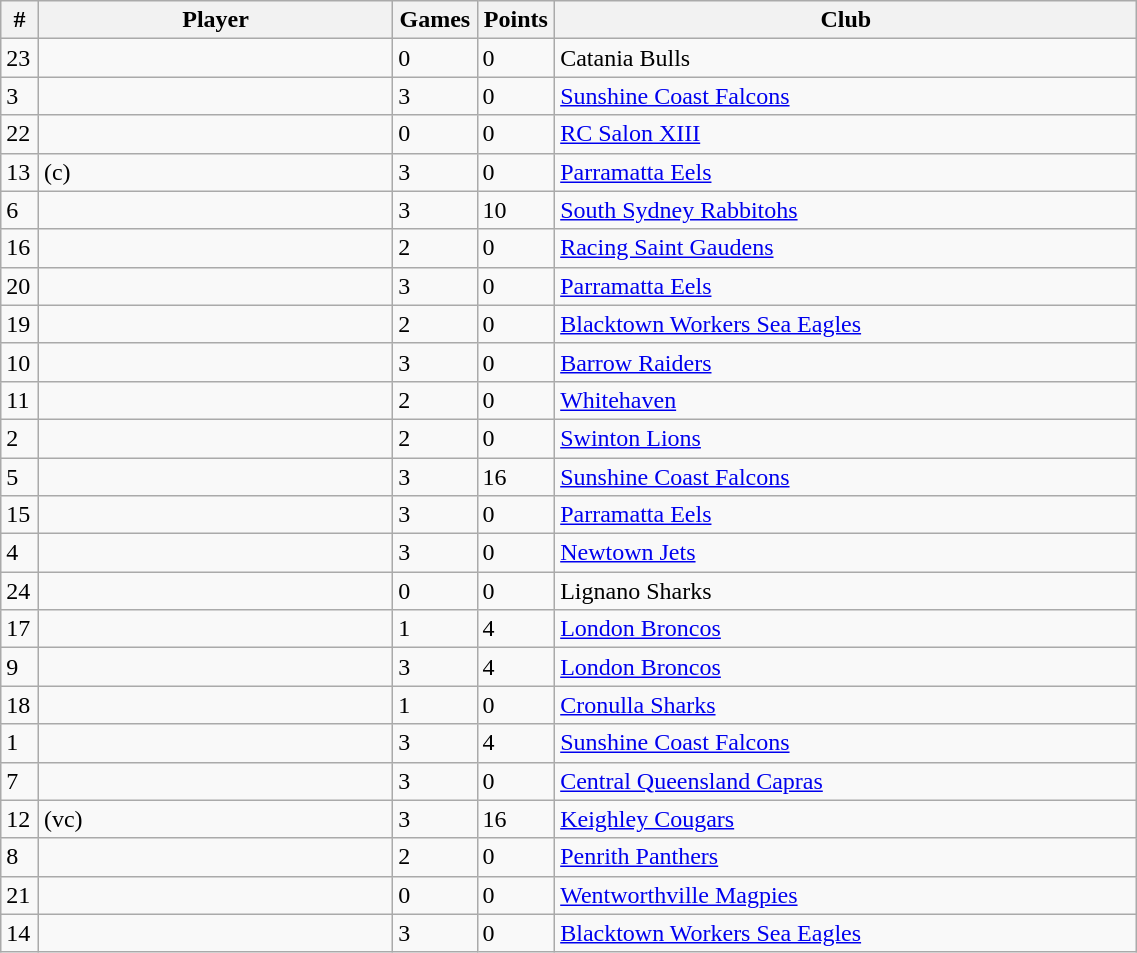<table class="wikitable sortable" style="width:60%;text-align:left">
<tr>
<th width=2%>#</th>
<th width=28%>Player</th>
<th width=2%>Games</th>
<th width=2%>Points</th>
<th width=46%>Club</th>
</tr>
<tr>
<td>23</td>
<td></td>
<td>0</td>
<td>0</td>
<td> Catania Bulls</td>
</tr>
<tr>
<td>3</td>
<td></td>
<td>3</td>
<td>0</td>
<td> <a href='#'>Sunshine Coast Falcons</a></td>
</tr>
<tr>
<td>22</td>
<td></td>
<td>0</td>
<td>0</td>
<td> <a href='#'>RC Salon XIII</a></td>
</tr>
<tr>
<td>13</td>
<td> (c)</td>
<td>3</td>
<td>0</td>
<td> <a href='#'>Parramatta Eels</a></td>
</tr>
<tr>
<td>6</td>
<td></td>
<td>3</td>
<td>10</td>
<td> <a href='#'>South Sydney Rabbitohs</a></td>
</tr>
<tr>
<td>16</td>
<td></td>
<td>2</td>
<td>0</td>
<td> <a href='#'>Racing Saint Gaudens</a></td>
</tr>
<tr>
<td>20</td>
<td></td>
<td>3</td>
<td>0</td>
<td> <a href='#'>Parramatta Eels</a></td>
</tr>
<tr>
<td>19</td>
<td></td>
<td>2</td>
<td>0</td>
<td> <a href='#'>Blacktown Workers Sea Eagles</a></td>
</tr>
<tr>
<td>10</td>
<td></td>
<td>3</td>
<td>0</td>
<td> <a href='#'>Barrow Raiders</a></td>
</tr>
<tr>
<td>11</td>
<td></td>
<td>2</td>
<td>0</td>
<td> <a href='#'>Whitehaven</a></td>
</tr>
<tr>
<td>2</td>
<td></td>
<td>2</td>
<td>0</td>
<td> <a href='#'>Swinton Lions</a></td>
</tr>
<tr>
<td>5</td>
<td></td>
<td>3</td>
<td>16</td>
<td> <a href='#'>Sunshine Coast Falcons</a></td>
</tr>
<tr>
<td>15</td>
<td></td>
<td>3</td>
<td>0</td>
<td> <a href='#'>Parramatta Eels</a></td>
</tr>
<tr>
<td>4</td>
<td></td>
<td>3</td>
<td>0</td>
<td> <a href='#'>Newtown Jets</a></td>
</tr>
<tr>
<td>24</td>
<td></td>
<td>0</td>
<td>0</td>
<td> Lignano Sharks</td>
</tr>
<tr>
<td>17</td>
<td></td>
<td>1</td>
<td>4</td>
<td> <a href='#'>London Broncos</a></td>
</tr>
<tr>
<td>9</td>
<td></td>
<td>3</td>
<td>4</td>
<td> <a href='#'>London Broncos</a></td>
</tr>
<tr>
<td>18</td>
<td></td>
<td>1</td>
<td>0</td>
<td> <a href='#'>Cronulla Sharks</a></td>
</tr>
<tr>
<td>1</td>
<td></td>
<td>3</td>
<td>4</td>
<td> <a href='#'>Sunshine Coast Falcons</a></td>
</tr>
<tr>
<td>7</td>
<td></td>
<td>3</td>
<td>0</td>
<td> <a href='#'>Central Queensland Capras</a></td>
</tr>
<tr>
<td>12</td>
<td> (vc)</td>
<td>3</td>
<td>16</td>
<td> <a href='#'>Keighley Cougars</a></td>
</tr>
<tr>
<td>8</td>
<td></td>
<td>2</td>
<td>0</td>
<td> <a href='#'>Penrith Panthers</a></td>
</tr>
<tr>
<td>21</td>
<td></td>
<td>0</td>
<td>0</td>
<td> <a href='#'>Wentworthville Magpies</a></td>
</tr>
<tr>
<td>14</td>
<td></td>
<td>3</td>
<td>0</td>
<td> <a href='#'>Blacktown Workers Sea Eagles</a></td>
</tr>
</table>
